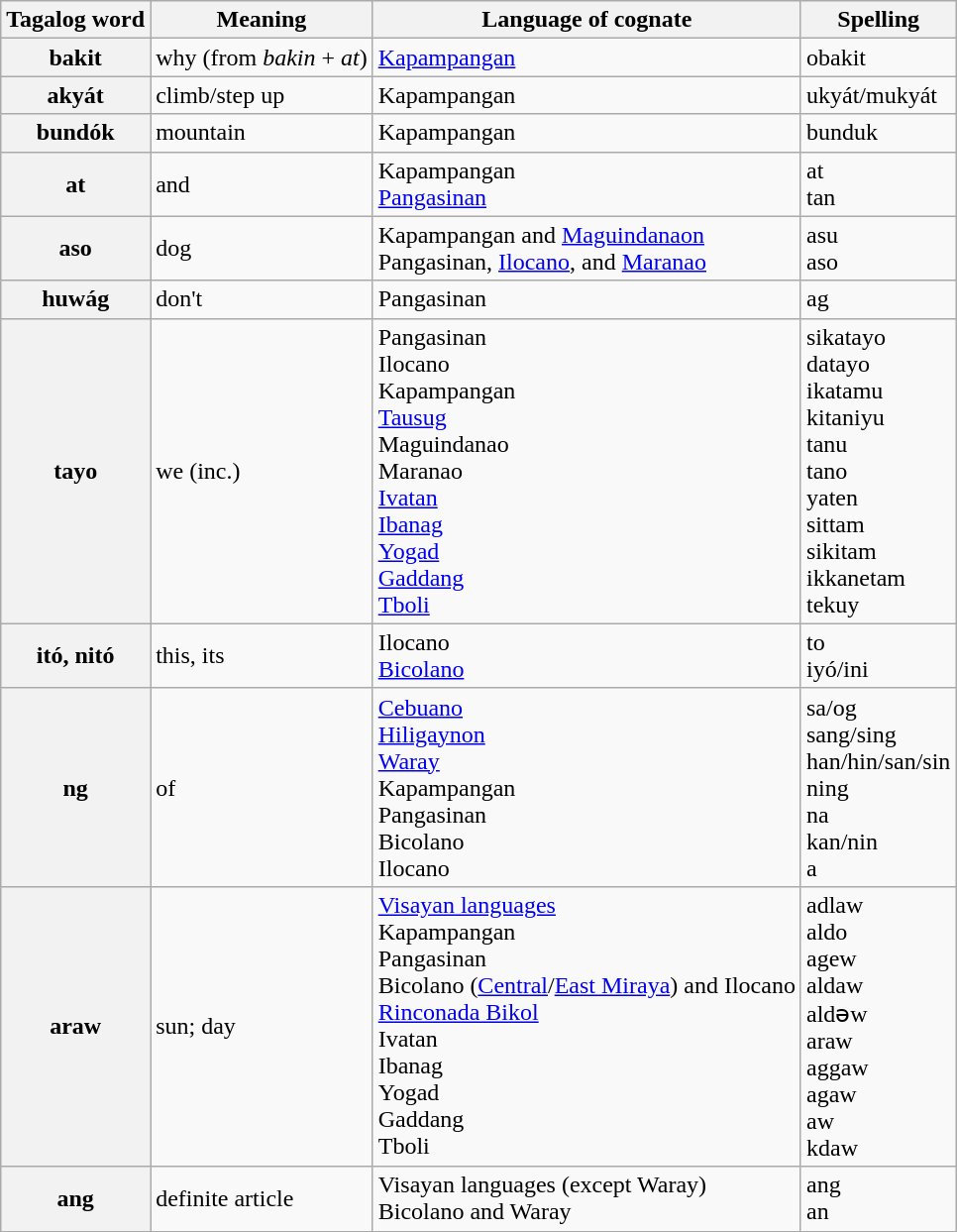<table class="wikitable plainrowheaders">
<tr>
<th scope="col">Tagalog word</th>
<th scope="col">Meaning</th>
<th scope="col">Language of cognate</th>
<th scope="col">Spelling</th>
</tr>
<tr>
<th scope="row">bakit</th>
<td>why (from <em>bakin</em> + <em>at</em>)</td>
<td><a href='#'>Kapampangan</a></td>
<td>obakit</td>
</tr>
<tr>
<th scope="row">akyát</th>
<td>climb/step up</td>
<td>Kapampangan</td>
<td>ukyát/mukyát</td>
</tr>
<tr>
<th scope="row">bundók</th>
<td>mountain</td>
<td>Kapampangan</td>
<td>bunduk</td>
</tr>
<tr>
<th scope="row">at</th>
<td>and</td>
<td>Kapampangan <br><a href='#'>Pangasinan</a></td>
<td>at <br>tan</td>
</tr>
<tr>
<th scope="row">aso</th>
<td>dog</td>
<td>Kapampangan and <a href='#'>Maguindanaon</a> <br>Pangasinan, <a href='#'>Ilocano</a>, and <a href='#'>Maranao</a></td>
<td>asu <br>aso</td>
</tr>
<tr>
<th scope="row">huwág</th>
<td>don't</td>
<td>Pangasinan</td>
<td>ag</td>
</tr>
<tr>
<th scope="row">tayo</th>
<td>we (inc.)</td>
<td>Pangasinan <br>Ilocano <br>Kapampangan <br><a href='#'>Tausug</a> <br>Maguindanao <br>Maranao <br><a href='#'>Ivatan</a> <br><a href='#'>Ibanag</a> <br><a href='#'>Yogad</a> <br><a href='#'>Gaddang</a> <br><a href='#'>Tboli</a></td>
<td>sikatayo <br>datayo <br>ikatamu <br>kitaniyu <br>tanu <br>tano <br>yaten <br>sittam <br>sikitam <br>ikkanetam <br>tekuy</td>
</tr>
<tr>
<th scope="row">itó, nitó</th>
<td>this, its</td>
<td>Ilocano <br><a href='#'>Bicolano</a></td>
<td>to <br>iyó/ini</td>
</tr>
<tr>
<th scope="row">ng</th>
<td>of</td>
<td><a href='#'>Cebuano</a> <br><a href='#'>Hiligaynon</a> <br><a href='#'>Waray</a> <br>Kapampangan <br>Pangasinan <br>Bicolano <br>Ilocano</td>
<td>sa/og <br>sang/sing <br>han/hin/san/sin <br>ning <br>na <br>kan/nin <br>a</td>
</tr>
<tr>
<th scope="row">araw</th>
<td>sun; day</td>
<td><a href='#'>Visayan languages</a> <br>Kapampangan <br>Pangasinan <br>Bicolano (<a href='#'>Central</a>/<a href='#'>East Miraya</a>) and Ilocano <br><a href='#'>Rinconada Bikol</a> <br>Ivatan <br>Ibanag<br>Yogad <br>Gaddang <br>Tboli</td>
<td>adlaw <br>aldo <br>agew <br>aldaw <br>aldəw <br>araw <br>aggaw <br>agaw <br>aw <br>kdaw</td>
</tr>
<tr>
<th scope="row">ang</th>
<td>definite article</td>
<td>Visayan languages (except Waray) <br>Bicolano and Waray</td>
<td>ang <br>an</td>
</tr>
</table>
